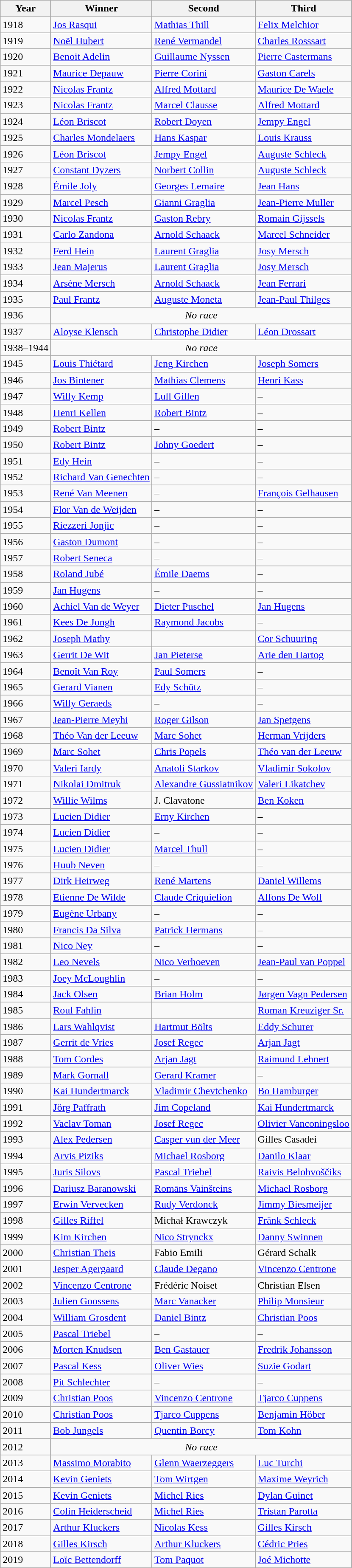<table class="wikitable sortable">
<tr>
<th>Year</th>
<th>Winner</th>
<th>Second</th>
<th>Third</th>
</tr>
<tr>
</tr>
<tr>
<td>1918</td>
<td> <a href='#'>Jos Rasqui</a></td>
<td> <a href='#'>Mathias Thill</a></td>
<td> <a href='#'>Felix Melchior</a></td>
</tr>
<tr>
<td>1919</td>
<td> <a href='#'>Noël Hubert</a></td>
<td> <a href='#'>René Vermandel</a></td>
<td> <a href='#'>Charles Rosssart</a></td>
</tr>
<tr>
<td>1920</td>
<td> <a href='#'>Benoit Adelin</a></td>
<td> <a href='#'>Guillaume Nyssen</a></td>
<td> <a href='#'>Pierre Castermans</a></td>
</tr>
<tr>
<td>1921</td>
<td> <a href='#'>Maurice Depauw</a></td>
<td> <a href='#'>Pierre Corini</a></td>
<td> <a href='#'>Gaston Carels</a></td>
</tr>
<tr>
<td>1922</td>
<td> <a href='#'>Nicolas Frantz</a></td>
<td> <a href='#'>Alfred Mottard</a></td>
<td> <a href='#'>Maurice De Waele</a></td>
</tr>
<tr>
<td>1923</td>
<td> <a href='#'>Nicolas Frantz</a></td>
<td> <a href='#'>Marcel Clausse</a></td>
<td> <a href='#'>Alfred Mottard</a></td>
</tr>
<tr>
<td>1924</td>
<td> <a href='#'>Léon Briscot</a></td>
<td> <a href='#'>Robert Doyen</a></td>
<td> <a href='#'>Jempy Engel</a></td>
</tr>
<tr>
<td>1925</td>
<td> <a href='#'>Charles Mondelaers</a></td>
<td> <a href='#'>Hans Kaspar</a></td>
<td> <a href='#'>Louis Krauss</a></td>
</tr>
<tr>
<td>1926</td>
<td> <a href='#'>Léon Briscot</a></td>
<td> <a href='#'>Jempy Engel</a></td>
<td> <a href='#'>Auguste Schleck</a></td>
</tr>
<tr>
<td>1927</td>
<td> <a href='#'>Constant Dyzers</a></td>
<td> <a href='#'>Norbert Collin</a></td>
<td> <a href='#'>Auguste Schleck</a></td>
</tr>
<tr>
<td>1928</td>
<td> <a href='#'>Émile Joly</a></td>
<td> <a href='#'>Georges Lemaire</a></td>
<td> <a href='#'>Jean Hans</a></td>
</tr>
<tr>
<td>1929</td>
<td> <a href='#'>Marcel Pesch</a></td>
<td> <a href='#'>Gianni Graglia</a></td>
<td> <a href='#'>Jean-Pierre Muller</a></td>
</tr>
<tr>
<td>1930</td>
<td> <a href='#'>Nicolas Frantz</a></td>
<td> <a href='#'>Gaston Rebry</a></td>
<td> <a href='#'>Romain Gijssels</a></td>
</tr>
<tr>
<td>1931</td>
<td> <a href='#'>Carlo Zandona</a></td>
<td> <a href='#'>Arnold Schaack</a></td>
<td> <a href='#'>Marcel Schneider</a></td>
</tr>
<tr>
<td>1932</td>
<td> <a href='#'>Ferd Hein</a></td>
<td> <a href='#'>Laurent Graglia</a></td>
<td> <a href='#'>Josy Mersch</a></td>
</tr>
<tr>
<td>1933</td>
<td> <a href='#'>Jean Majerus</a></td>
<td> <a href='#'>Laurent Graglia</a></td>
<td> <a href='#'>Josy Mersch</a></td>
</tr>
<tr>
<td>1934</td>
<td> <a href='#'>Arsène Mersch</a></td>
<td> <a href='#'>Arnold Schaack</a></td>
<td> <a href='#'>Jean Ferrari</a></td>
</tr>
<tr>
<td>1935</td>
<td> <a href='#'>Paul Frantz</a></td>
<td> <a href='#'>Auguste Moneta</a></td>
<td> <a href='#'>Jean-Paul Thilges</a></td>
</tr>
<tr>
<td>1936</td>
<td colspan=3; align=center><em>No race</em></td>
</tr>
<tr>
<td>1937</td>
<td> <a href='#'>Aloyse Klensch</a></td>
<td> <a href='#'>Christophe Didier</a></td>
<td> <a href='#'>Léon Drossart</a></td>
</tr>
<tr>
<td>1938–1944</td>
<td colspan=3; align=center><em>No race</em></td>
</tr>
<tr>
<td>1945</td>
<td> <a href='#'>Louis Thiétard</a></td>
<td> <a href='#'>Jeng Kirchen</a></td>
<td> <a href='#'>Joseph Somers</a></td>
</tr>
<tr>
<td>1946</td>
<td> <a href='#'>Jos Bintener</a></td>
<td> <a href='#'>Mathias Clemens</a></td>
<td> <a href='#'>Henri Kass</a></td>
</tr>
<tr>
<td>1947</td>
<td> <a href='#'>Willy Kemp</a></td>
<td> <a href='#'>Lull Gillen</a></td>
<td>–</td>
</tr>
<tr>
<td>1948</td>
<td> <a href='#'>Henri Kellen</a></td>
<td> <a href='#'>Robert Bintz</a></td>
<td>–</td>
</tr>
<tr>
<td>1949</td>
<td> <a href='#'>Robert Bintz</a></td>
<td>–</td>
<td>–</td>
</tr>
<tr>
<td>1950</td>
<td> <a href='#'>Robert Bintz</a></td>
<td> <a href='#'>Johny Goedert</a></td>
<td>–</td>
</tr>
<tr>
<td>1951</td>
<td> <a href='#'>Edy Hein</a></td>
<td>–</td>
<td>–</td>
</tr>
<tr>
<td>1952</td>
<td> <a href='#'>Richard Van Genechten</a></td>
<td>–</td>
<td>–</td>
</tr>
<tr>
<td>1953</td>
<td> <a href='#'>René Van Meenen</a></td>
<td>–</td>
<td> <a href='#'>François Gelhausen</a></td>
</tr>
<tr>
<td>1954</td>
<td> <a href='#'>Flor Van de Weijden</a></td>
<td>–</td>
<td>–</td>
</tr>
<tr>
<td>1955</td>
<td> <a href='#'>Riezzeri Jonjic</a></td>
<td>–</td>
<td>–</td>
</tr>
<tr>
<td>1956</td>
<td> <a href='#'>Gaston Dumont</a></td>
<td>–</td>
<td>–</td>
</tr>
<tr>
<td>1957</td>
<td> <a href='#'>Robert Seneca</a></td>
<td>–</td>
<td>–</td>
</tr>
<tr>
<td>1958</td>
<td> <a href='#'>Roland Jubé</a></td>
<td> <a href='#'>Émile Daems</a></td>
<td>–</td>
</tr>
<tr>
<td>1959</td>
<td> <a href='#'>Jan Hugens</a></td>
<td>–</td>
<td>–</td>
</tr>
<tr>
<td>1960</td>
<td> <a href='#'>Achiel Van de Weyer</a></td>
<td> <a href='#'>Dieter Puschel</a></td>
<td> <a href='#'>Jan Hugens</a></td>
</tr>
<tr>
<td>1961</td>
<td> <a href='#'>Kees De Jongh</a></td>
<td> <a href='#'>Raymond Jacobs</a></td>
<td>–</td>
</tr>
<tr>
<td>1962</td>
<td> <a href='#'>Joseph Mathy</a></td>
<td></td>
<td> <a href='#'>Cor Schuuring</a></td>
</tr>
<tr>
<td>1963</td>
<td> <a href='#'>Gerrit De Wit</a></td>
<td> <a href='#'>Jan Pieterse</a></td>
<td> <a href='#'>Arie den Hartog</a></td>
</tr>
<tr>
<td>1964</td>
<td> <a href='#'>Benoît Van Roy</a></td>
<td> <a href='#'>Paul Somers</a></td>
<td>–</td>
</tr>
<tr>
<td>1965</td>
<td> <a href='#'>Gerard Vianen</a></td>
<td> <a href='#'>Edy Schütz</a></td>
<td>–</td>
</tr>
<tr>
<td>1966</td>
<td> <a href='#'>Willy Geraeds</a></td>
<td>–</td>
<td>–</td>
</tr>
<tr>
<td>1967</td>
<td> <a href='#'>Jean-Pierre Meyhi</a></td>
<td> <a href='#'>Roger Gilson</a></td>
<td> <a href='#'>Jan Spetgens</a></td>
</tr>
<tr>
<td>1968</td>
<td> <a href='#'>Théo Van der Leeuw</a></td>
<td> <a href='#'>Marc Sohet</a></td>
<td> <a href='#'>Herman Vrijders</a></td>
</tr>
<tr>
<td>1969</td>
<td> <a href='#'>Marc Sohet</a></td>
<td> <a href='#'>Chris Popels</a></td>
<td> <a href='#'>Théo van der Leeuw</a></td>
</tr>
<tr>
<td>1970</td>
<td> <a href='#'>Valeri Iardy</a></td>
<td> <a href='#'>Anatoli Starkov</a></td>
<td> <a href='#'>Vladimir Sokolov</a></td>
</tr>
<tr>
<td>1971</td>
<td> <a href='#'>Nikolai Dmitruk</a></td>
<td> <a href='#'>Alexandre Gussiatnikov</a></td>
<td> <a href='#'>Valeri Likatchev</a></td>
</tr>
<tr>
<td>1972</td>
<td> <a href='#'>Willie Wilms</a></td>
<td>  J. Clavatone</td>
<td> <a href='#'>Ben Koken</a></td>
</tr>
<tr>
<td>1973</td>
<td> <a href='#'>Lucien Didier</a></td>
<td> <a href='#'>Erny Kirchen</a></td>
<td>–</td>
</tr>
<tr>
<td>1974</td>
<td> <a href='#'>Lucien Didier</a></td>
<td>–</td>
<td>–</td>
</tr>
<tr>
<td>1975</td>
<td> <a href='#'>Lucien Didier</a></td>
<td> <a href='#'>Marcel Thull</a></td>
<td>–</td>
</tr>
<tr>
<td>1976</td>
<td> <a href='#'>Huub Neven</a></td>
<td>–</td>
<td>–</td>
</tr>
<tr>
<td>1977</td>
<td> <a href='#'>Dirk Heirweg</a></td>
<td> <a href='#'>René Martens</a></td>
<td> <a href='#'>Daniel Willems</a></td>
</tr>
<tr>
<td>1978</td>
<td> <a href='#'>Etienne De Wilde</a></td>
<td> <a href='#'>Claude Criquielion</a></td>
<td> <a href='#'>Alfons De Wolf</a></td>
</tr>
<tr>
<td>1979</td>
<td> <a href='#'>Eugène Urbany</a></td>
<td>–</td>
<td>–</td>
</tr>
<tr>
<td>1980</td>
<td> <a href='#'>Francis Da Silva</a></td>
<td> <a href='#'>Patrick Hermans</a></td>
<td>–</td>
</tr>
<tr>
<td>1981</td>
<td> <a href='#'>Nico Ney</a></td>
<td>–</td>
<td>–</td>
</tr>
<tr>
<td>1982</td>
<td> <a href='#'>Leo Nevels</a></td>
<td> <a href='#'>Nico Verhoeven</a></td>
<td> <a href='#'>Jean-Paul van Poppel</a></td>
</tr>
<tr>
<td>1983</td>
<td> <a href='#'>Joey McLoughlin</a></td>
<td>–</td>
<td>–</td>
</tr>
<tr>
<td>1984</td>
<td> <a href='#'>Jack Olsen</a></td>
<td> <a href='#'>Brian Holm</a></td>
<td> <a href='#'>Jørgen Vagn Pedersen</a></td>
</tr>
<tr>
<td>1985</td>
<td> <a href='#'>Roul Fahlin</a></td>
<td></td>
<td> <a href='#'>Roman Kreuziger Sr.</a></td>
</tr>
<tr>
<td>1986</td>
<td> <a href='#'>Lars Wahlqvist</a></td>
<td> <a href='#'>Hartmut Bölts</a></td>
<td> <a href='#'>Eddy Schurer</a></td>
</tr>
<tr>
<td>1987</td>
<td> <a href='#'>Gerrit de Vries</a></td>
<td> <a href='#'>Josef Regec</a></td>
<td> <a href='#'>Arjan Jagt</a></td>
</tr>
<tr>
<td>1988</td>
<td> <a href='#'>Tom Cordes</a></td>
<td> <a href='#'>Arjan Jagt</a></td>
<td> <a href='#'>Raimund Lehnert</a></td>
</tr>
<tr>
<td>1989</td>
<td> <a href='#'>Mark Gornall</a></td>
<td> <a href='#'>Gerard Kramer</a></td>
<td>–</td>
</tr>
<tr>
<td>1990</td>
<td> <a href='#'>Kai Hundertmarck</a></td>
<td> <a href='#'>Vladimir Chevtchenko</a></td>
<td> <a href='#'>Bo Hamburger</a></td>
</tr>
<tr>
<td>1991</td>
<td> <a href='#'>Jörg Paffrath</a></td>
<td> <a href='#'>Jim Copeland</a></td>
<td> <a href='#'>Kai Hundertmarck</a></td>
</tr>
<tr>
<td>1992</td>
<td> <a href='#'>Vaclav Toman</a></td>
<td> <a href='#'>Josef Regec</a></td>
<td> <a href='#'>Olivier Vanconingsloo</a></td>
</tr>
<tr>
<td>1993</td>
<td> <a href='#'>Alex Pedersen</a></td>
<td> <a href='#'>Casper vun der Meer</a></td>
<td> Gilles Casadei</td>
</tr>
<tr>
<td>1994</td>
<td> <a href='#'>Arvis Piziks</a></td>
<td> <a href='#'>Michael Rosborg</a></td>
<td> <a href='#'>Danilo Klaar</a></td>
</tr>
<tr>
<td>1995</td>
<td> <a href='#'>Juris Silovs</a></td>
<td> <a href='#'>Pascal Triebel</a></td>
<td> <a href='#'>Raivis Belohvoščiks</a></td>
</tr>
<tr>
<td>1996</td>
<td> <a href='#'>Dariusz Baranowski</a></td>
<td> <a href='#'>Romāns Vainšteins</a></td>
<td> <a href='#'>Michael Rosborg</a></td>
</tr>
<tr>
<td>1997</td>
<td> <a href='#'>Erwin Vervecken</a></td>
<td> <a href='#'>Rudy Verdonck</a></td>
<td> <a href='#'>Jimmy Biesmeijer</a></td>
</tr>
<tr>
<td>1998</td>
<td> <a href='#'>Gilles Riffel</a></td>
<td> Michał Krawczyk</td>
<td> <a href='#'>Fränk Schleck</a></td>
</tr>
<tr>
<td>1999</td>
<td> <a href='#'>Kim Kirchen</a></td>
<td> <a href='#'>Nico Strynckx</a></td>
<td> <a href='#'>Danny Swinnen</a></td>
</tr>
<tr>
<td>2000</td>
<td> <a href='#'>Christian Theis</a></td>
<td> Fabio Emili</td>
<td> Gérard Schalk</td>
</tr>
<tr>
<td>2001</td>
<td> <a href='#'>Jesper Agergaard</a></td>
<td> <a href='#'>Claude Degano</a></td>
<td> <a href='#'>Vincenzo Centrone</a></td>
</tr>
<tr>
<td>2002</td>
<td> <a href='#'>Vincenzo Centrone</a></td>
<td> Frédéric Noiset</td>
<td> Christian Elsen</td>
</tr>
<tr>
<td>2003</td>
<td> <a href='#'>Julien Goossens</a></td>
<td> <a href='#'>Marc Vanacker</a></td>
<td> <a href='#'>Philip Monsieur</a></td>
</tr>
<tr>
<td>2004</td>
<td> <a href='#'>William Grosdent</a></td>
<td> <a href='#'>Daniel Bintz</a></td>
<td> <a href='#'>Christian Poos</a></td>
</tr>
<tr>
<td>2005</td>
<td> <a href='#'>Pascal Triebel</a></td>
<td>–</td>
<td>–</td>
</tr>
<tr>
<td>2006</td>
<td> <a href='#'>Morten Knudsen</a></td>
<td> <a href='#'>Ben Gastauer</a></td>
<td> <a href='#'>Fredrik Johansson</a></td>
</tr>
<tr>
<td>2007</td>
<td> <a href='#'>Pascal Kess</a></td>
<td> <a href='#'>Oliver Wies</a></td>
<td> <a href='#'>Suzie Godart</a></td>
</tr>
<tr>
<td>2008</td>
<td> <a href='#'>Pit Schlechter</a></td>
<td>–</td>
<td>–</td>
</tr>
<tr>
<td>2009</td>
<td> <a href='#'>Christian Poos</a></td>
<td> <a href='#'>Vincenzo Centrone</a></td>
<td> <a href='#'>Tjarco Cuppens</a></td>
</tr>
<tr>
<td>2010</td>
<td> <a href='#'>Christian Poos</a></td>
<td> <a href='#'>Tjarco Cuppens</a></td>
<td> <a href='#'>Benjamin Höber</a></td>
</tr>
<tr>
<td>2011</td>
<td> <a href='#'>Bob Jungels</a></td>
<td> <a href='#'>Quentin Borcy</a></td>
<td> <a href='#'>Tom Kohn</a></td>
</tr>
<tr>
<td>2012</td>
<td colspan=3; align=center><em>No race</em></td>
</tr>
<tr>
<td>2013</td>
<td> <a href='#'>Massimo Morabito</a></td>
<td> <a href='#'>Glenn Waerzeggers</a></td>
<td> <a href='#'>Luc Turchi</a></td>
</tr>
<tr>
<td>2014</td>
<td> <a href='#'>Kevin Geniets</a></td>
<td> <a href='#'>Tom Wirtgen</a></td>
<td> <a href='#'>Maxime Weyrich</a></td>
</tr>
<tr>
<td>2015</td>
<td> <a href='#'>Kevin Geniets</a></td>
<td> <a href='#'>Michel Ries</a></td>
<td> <a href='#'>Dylan Guinet</a></td>
</tr>
<tr>
<td>2016</td>
<td> <a href='#'>Colin Heiderscheid</a></td>
<td> <a href='#'>Michel Ries</a></td>
<td> <a href='#'>Tristan Parotta</a></td>
</tr>
<tr>
<td>2017</td>
<td> <a href='#'>Arthur Kluckers</a></td>
<td> <a href='#'>Nicolas Kess</a></td>
<td> <a href='#'>Gilles Kirsch</a></td>
</tr>
<tr>
<td>2018</td>
<td> <a href='#'>Gilles Kirsch</a></td>
<td> <a href='#'>Arthur Kluckers</a></td>
<td> <a href='#'>Cédric Pries</a></td>
</tr>
<tr>
<td>2019</td>
<td> <a href='#'>Loïc Bettendorff</a></td>
<td> <a href='#'>Tom Paquot</a></td>
<td> <a href='#'>Joé Michotte</a></td>
</tr>
</table>
